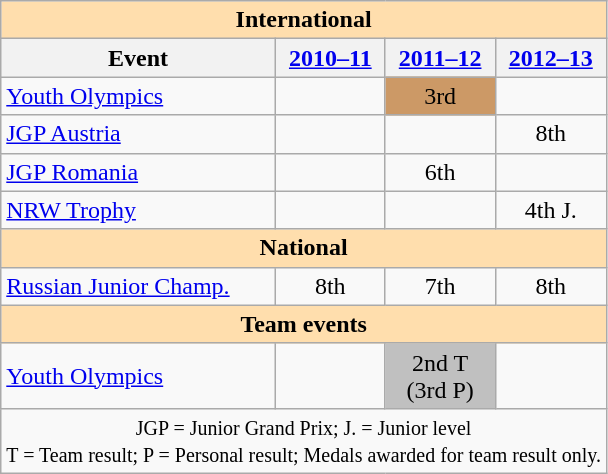<table class="wikitable" style="text-align:center">
<tr>
<th style="background-color: #ffdead; " colspan=4 align=center>International</th>
</tr>
<tr>
<th>Event</th>
<th><a href='#'>2010–11</a></th>
<th><a href='#'>2011–12</a></th>
<th><a href='#'>2012–13</a></th>
</tr>
<tr>
<td align=left><a href='#'>Youth Olympics</a></td>
<td></td>
<td bgcolor=cc9966>3rd</td>
<td></td>
</tr>
<tr>
<td align=left><a href='#'>JGP Austria</a></td>
<td></td>
<td></td>
<td>8th</td>
</tr>
<tr>
<td align=left><a href='#'>JGP Romania</a></td>
<td></td>
<td>6th</td>
<td></td>
</tr>
<tr>
<td align=left><a href='#'>NRW Trophy</a></td>
<td></td>
<td></td>
<td>4th J.</td>
</tr>
<tr>
<th style="background-color: #ffdead; " colspan=4 align=center>National</th>
</tr>
<tr>
<td align=left><a href='#'>Russian Junior Champ.</a></td>
<td>8th</td>
<td>7th</td>
<td>8th</td>
</tr>
<tr>
<th style="background-color: #ffdead; " colspan=4 align=center>Team events</th>
</tr>
<tr>
<td align=left><a href='#'>Youth Olympics</a></td>
<td></td>
<td bgcolor=silver>2nd T <br>(3rd P)</td>
<td></td>
</tr>
<tr>
<td colspan=4 align=center><small> JGP = Junior Grand Prix; J. = Junior level <br> T = Team result; P = Personal result; Medals awarded for team result only. </small></td>
</tr>
</table>
